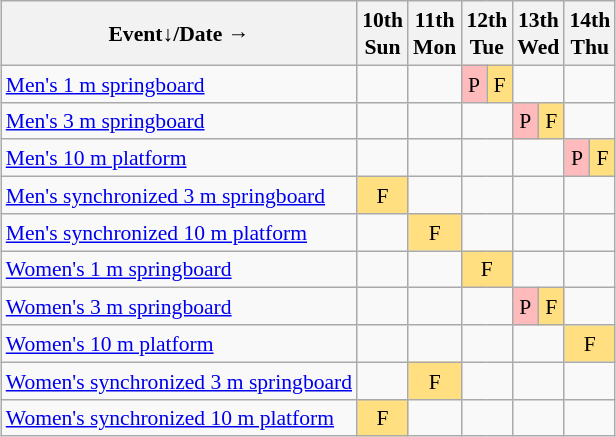<table class="wikitable" style="margin:0.5em auto; font-size:90%; line-height:1.25em; text-align:center;">
<tr>
<th>Event↓/Date →</th>
<th>10th<br>Sun</th>
<th>11th<br>Mon</th>
<th colspan=2>12th<br>Tue</th>
<th colspan=2>13th<br>Wed</th>
<th colspan=2>14th<br>Thu</th>
</tr>
<tr>
<td align="left"><a href='#'>Men's 1 m springboard</a></td>
<td></td>
<td></td>
<td bgcolor="#FFBBBB">P</td>
<td bgcolor="#FFDF80">F</td>
<td colspan=2></td>
<td colspan=2></td>
</tr>
<tr>
<td align="left"><a href='#'>Men's 3 m springboard</a></td>
<td></td>
<td></td>
<td colspan=2></td>
<td bgcolor="#FFBBBB">P</td>
<td bgcolor="#FFDF80">F</td>
<td colspan=2></td>
</tr>
<tr>
<td align="left"><a href='#'>Men's 10 m platform</a></td>
<td></td>
<td></td>
<td colspan=2></td>
<td colspan=2></td>
<td bgcolor="#FFBBBB">P</td>
<td bgcolor="#FFDF80">F</td>
</tr>
<tr>
<td align="left"><a href='#'>Men's synchronized 3 m springboard</a></td>
<td bgcolor="#FFDF80">F</td>
<td></td>
<td colspan=2></td>
<td colspan=2></td>
<td colspan=2></td>
</tr>
<tr>
<td align="left"><a href='#'>Men's synchronized 10 m platform</a></td>
<td></td>
<td bgcolor="#FFDF80">F</td>
<td colspan=2></td>
<td colspan=2></td>
<td colspan=2></td>
</tr>
<tr>
<td align="left"><a href='#'>Women's 1 m springboard</a></td>
<td></td>
<td></td>
<td colspan=2 bgcolor="#FFDF80">F</td>
<td colspan=2></td>
<td colspan=2></td>
</tr>
<tr>
<td align="left"><a href='#'>Women's 3 m springboard</a></td>
<td></td>
<td></td>
<td colspan=2></td>
<td bgcolor="#FFBBBB">P</td>
<td bgcolor="#FFDF80">F</td>
<td colspan=2></td>
</tr>
<tr>
<td align="left"><a href='#'>Women's 10 m platform</a></td>
<td></td>
<td></td>
<td colspan=2></td>
<td colspan=2></td>
<td colspan=2 bgcolor="#FFDF80">F</td>
</tr>
<tr>
<td align="left"><a href='#'>Women's synchronized 3 m springboard</a></td>
<td></td>
<td bgcolor="#FFDF80">F</td>
<td colspan=2></td>
<td colspan=2></td>
<td colspan=2></td>
</tr>
<tr>
<td align="left"><a href='#'>Women's synchronized 10 m platform</a></td>
<td bgcolor="#FFDF80">F</td>
<td></td>
<td colspan=2></td>
<td colspan=2></td>
<td colspan=2></td>
</tr>
</table>
